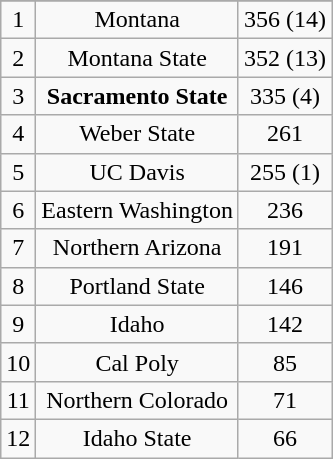<table class="wikitable" style="display: inline-table;">
<tr align="center">
</tr>
<tr align="center">
<td>1</td>
<td>Montana</td>
<td>356 (14)</td>
</tr>
<tr align="center">
<td>2</td>
<td>Montana State</td>
<td>352 (13)</td>
</tr>
<tr align="center">
<td>3</td>
<td><strong>Sacramento State</strong></td>
<td>335 (4)</td>
</tr>
<tr align="center">
<td>4</td>
<td>Weber State</td>
<td>261</td>
</tr>
<tr align="center">
<td>5</td>
<td>UC Davis</td>
<td>255 (1)</td>
</tr>
<tr align="center">
<td>6</td>
<td>Eastern Washington</td>
<td>236</td>
</tr>
<tr align="center">
<td>7</td>
<td>Northern Arizona</td>
<td>191</td>
</tr>
<tr align="center">
<td>8</td>
<td>Portland State</td>
<td>146</td>
</tr>
<tr align="center">
<td>9</td>
<td>Idaho</td>
<td>142</td>
</tr>
<tr align="center">
<td>10</td>
<td>Cal Poly</td>
<td>85</td>
</tr>
<tr align="center">
<td>11</td>
<td>Northern Colorado</td>
<td>71</td>
</tr>
<tr align="center">
<td>12</td>
<td>Idaho State</td>
<td>66</td>
</tr>
</table>
